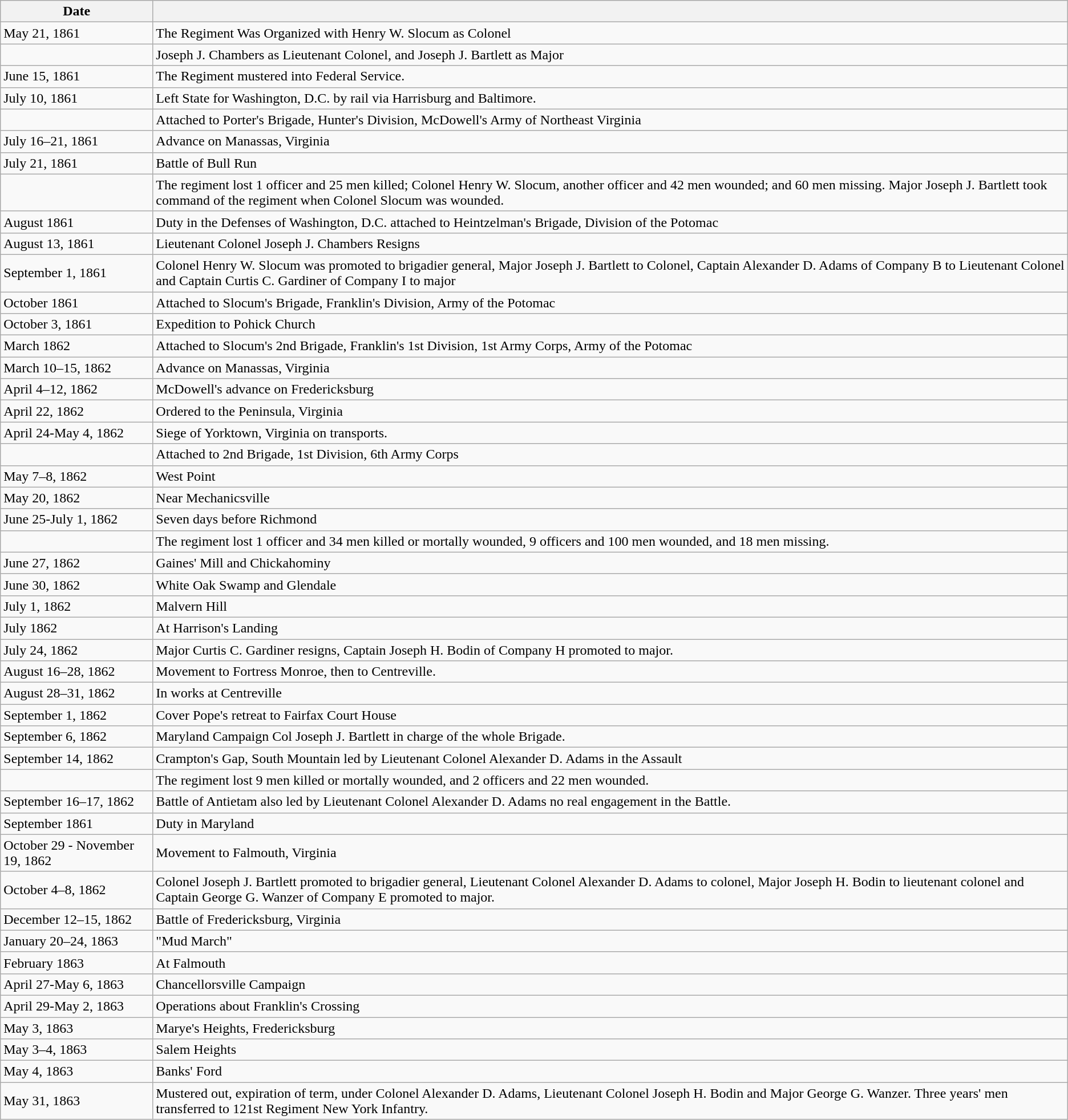<table class="wikitable">
<tr>
<th>Date</th>
<th></th>
</tr>
<tr>
<td>May 21, 1861</td>
<td>The Regiment Was Organized with Henry W. Slocum as Colonel</td>
</tr>
<tr>
<td></td>
<td>Joseph J. Chambers as Lieutenant Colonel, and Joseph J. Bartlett as Major</td>
</tr>
<tr>
<td>June 15, 1861</td>
<td>The Regiment mustered into Federal Service.</td>
</tr>
<tr>
<td>July 10, 1861</td>
<td>Left State for Washington, D.C. by rail via Harrisburg and Baltimore.</td>
</tr>
<tr>
<td></td>
<td>Attached to Porter's Brigade, Hunter's Division, McDowell's Army of Northeast Virginia</td>
</tr>
<tr>
<td>July 16–21, 1861</td>
<td>Advance on Manassas, Virginia</td>
</tr>
<tr>
<td>July 21, 1861</td>
<td>Battle of Bull Run</td>
</tr>
<tr>
<td></td>
<td>The regiment lost 1 officer and 25 men killed; Colonel Henry W. Slocum, another officer and 42 men wounded; and 60 men missing. Major Joseph J. Bartlett took command of the regiment when Colonel Slocum was wounded.</td>
</tr>
<tr>
<td>August 1861</td>
<td>Duty in the Defenses of Washington, D.C. attached to Heintzelman's Brigade, Division of the Potomac</td>
</tr>
<tr>
<td>August 13, 1861</td>
<td>Lieutenant Colonel Joseph J. Chambers Resigns</td>
</tr>
<tr>
<td>September 1, 1861</td>
<td>Colonel Henry W. Slocum was promoted to brigadier general, Major Joseph J. Bartlett to Colonel, Captain Alexander D. Adams of Company B to Lieutenant Colonel and Captain Curtis C. Gardiner of Company I to major</td>
</tr>
<tr>
<td>October 1861</td>
<td>Attached to Slocum's Brigade, Franklin's Division, Army of the Potomac</td>
</tr>
<tr>
<td>October 3, 1861</td>
<td>Expedition to Pohick Church</td>
</tr>
<tr>
<td>March 1862</td>
<td>Attached to Slocum's 2nd Brigade, Franklin's 1st Division, 1st Army Corps, Army of the Potomac</td>
</tr>
<tr>
<td>March 10–15, 1862</td>
<td>Advance on Manassas, Virginia</td>
</tr>
<tr>
<td>April 4–12, 1862</td>
<td>McDowell's advance on Fredericksburg</td>
</tr>
<tr>
<td>April 22, 1862</td>
<td>Ordered to the Peninsula, Virginia</td>
</tr>
<tr>
<td>April 24-May 4, 1862</td>
<td>Siege of Yorktown, Virginia on transports.</td>
</tr>
<tr>
<td></td>
<td>Attached to 2nd Brigade, 1st Division, 6th Army Corps</td>
</tr>
<tr>
<td>May 7–8, 1862</td>
<td>West Point</td>
</tr>
<tr>
<td>May 20, 1862</td>
<td>Near Mechanicsville</td>
</tr>
<tr>
<td>June 25-July 1, 1862</td>
<td>Seven days before Richmond</td>
</tr>
<tr>
<td></td>
<td>The regiment lost 1 officer and 34 men killed or mortally wounded, 9 officers and 100 men wounded, and 18 men missing.</td>
</tr>
<tr>
<td>June 27, 1862</td>
<td>Gaines' Mill and Chickahominy</td>
</tr>
<tr>
<td>June 30, 1862</td>
<td>White Oak Swamp and Glendale</td>
</tr>
<tr>
<td>July 1, 1862</td>
<td>Malvern Hill</td>
</tr>
<tr>
<td>July 1862</td>
<td>At Harrison's Landing</td>
</tr>
<tr>
<td>July 24, 1862</td>
<td>Major Curtis C. Gardiner resigns, Captain Joseph H. Bodin of Company H promoted to major.</td>
</tr>
<tr>
<td>August 16–28, 1862</td>
<td>Movement to Fortress Monroe, then to Centreville.</td>
</tr>
<tr>
<td>August 28–31, 1862</td>
<td>In works at Centreville</td>
</tr>
<tr>
<td>September 1, 1862</td>
<td>Cover Pope's retreat to Fairfax Court House</td>
</tr>
<tr>
<td>September 6, 1862</td>
<td>Maryland Campaign Col Joseph J. Bartlett in charge of the whole Brigade.</td>
</tr>
<tr>
<td>September 14, 1862</td>
<td>Crampton's Gap, South Mountain led by Lieutenant Colonel Alexander D. Adams in the Assault</td>
</tr>
<tr>
<td></td>
<td>The regiment lost 9 men killed or mortally wounded, and 2 officers and 22 men wounded.</td>
</tr>
<tr>
<td>September 16–17, 1862</td>
<td>Battle of Antietam also led by Lieutenant Colonel Alexander D. Adams no real engagement in the Battle.</td>
</tr>
<tr>
<td>September 1861</td>
<td>Duty in Maryland</td>
</tr>
<tr>
<td>October 29 - November 19, 1862</td>
<td>Movement to Falmouth, Virginia</td>
</tr>
<tr>
<td>October 4–8, 1862</td>
<td>Colonel Joseph J. Bartlett promoted to brigadier general, Lieutenant Colonel Alexander D. Adams to colonel, Major Joseph H. Bodin to lieutenant colonel and Captain George G. Wanzer of Company E promoted to major.</td>
</tr>
<tr>
<td>December 12–15, 1862</td>
<td>Battle of Fredericksburg, Virginia</td>
</tr>
<tr>
<td>January 20–24, 1863</td>
<td>"Mud March"</td>
</tr>
<tr>
<td>February 1863</td>
<td>At Falmouth</td>
</tr>
<tr>
<td>April 27-May 6, 1863</td>
<td>Chancellorsville Campaign</td>
</tr>
<tr>
<td>April 29-May 2, 1863</td>
<td>Operations about Franklin's Crossing</td>
</tr>
<tr>
<td>May 3, 1863</td>
<td>Marye's Heights, Fredericksburg</td>
</tr>
<tr>
<td>May 3–4, 1863</td>
<td>Salem Heights</td>
</tr>
<tr>
<td>May 4, 1863</td>
<td>Banks' Ford</td>
</tr>
<tr>
<td>May 31, 1863</td>
<td>Mustered out, expiration of term, under Colonel Alexander D. Adams, Lieutenant Colonel Joseph H. Bodin and Major George G. Wanzer. Three years' men transferred to 121st Regiment New York Infantry.</td>
</tr>
</table>
